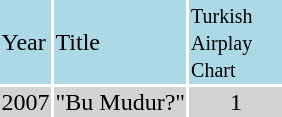<table border="0">
<tr>
<td bgcolor=lightblue>Year</td>
<td bgcolor=lightblue>Title</td>
<td bgcolor=lightblue width="60"><small>Turkish Airplay Chart</small></td>
</tr>
<tr bgcolor=lightgrey>
<td>2007</td>
<td>"Bu Mudur?"</td>
<td align="center">1</td>
</tr>
</table>
